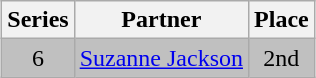<table class="wikitable sortable" style="margin:auto; text-align:center;">
<tr>
<th>Series</th>
<th>Partner</th>
<th>Place</th>
</tr>
<tr | style="background:Silver;">
<td>6</td>
<td><a href='#'>Suzanne Jackson</a></td>
<td>2nd</td>
</tr>
</table>
